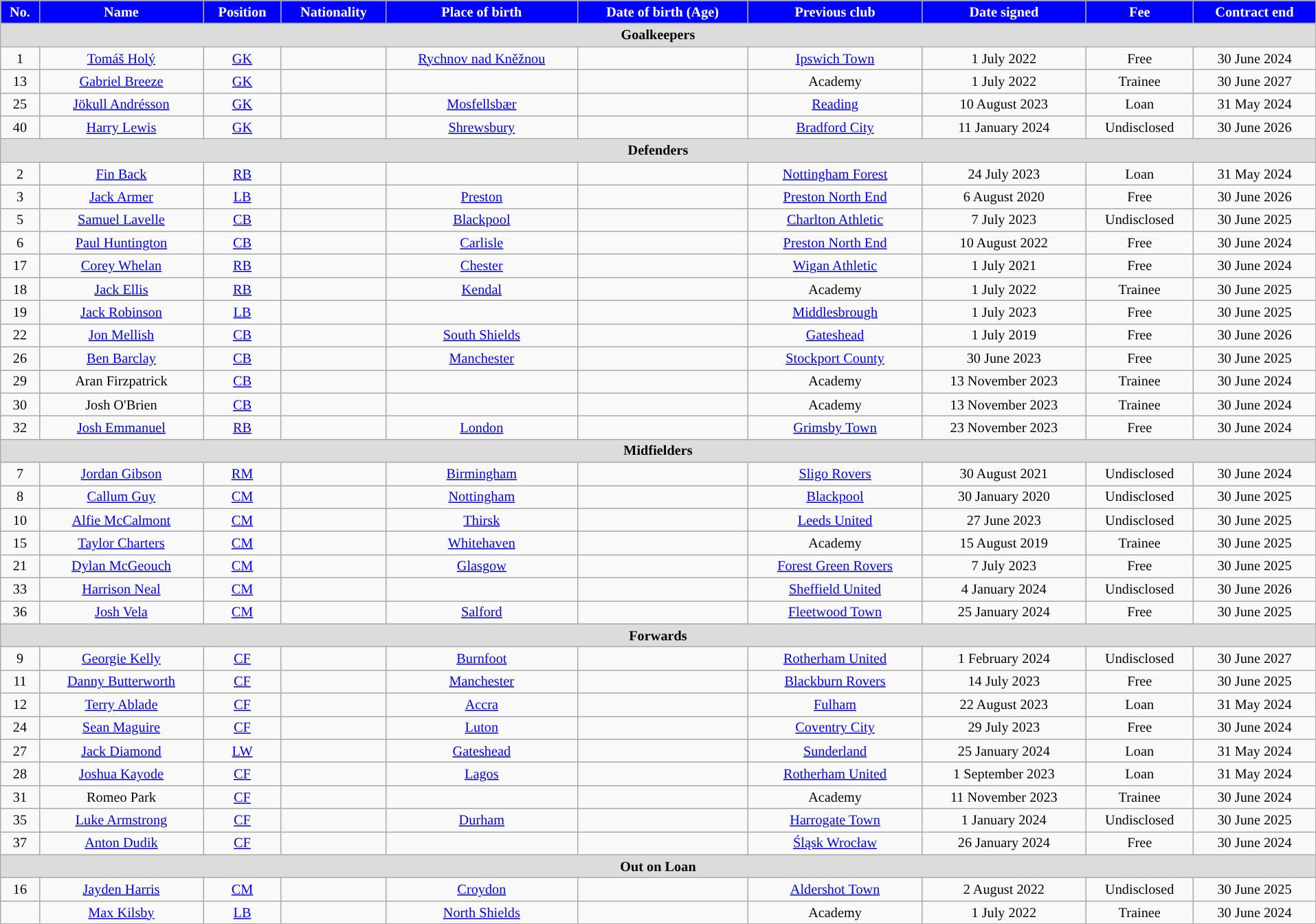<table class="wikitable" style="text-align:center; font-size:84.5%; width:101%;">
<tr>
<th style="background:#0000FF;color:white;">No.</th>
<th style="background:#0000FF;color:white;">Name</th>
<th style="background:#0000FF;color:white;">Position</th>
<th style="background:#0000FF;color:white;">Nationality</th>
<th style="background:#0000FF;color:white;">Place of birth</th>
<th style="background:#0000FF;color:white;">Date of birth (Age)</th>
<th style="background:#0000FF;color:white;">Previous club</th>
<th style="background:#0000FF;color:white;">Date signed</th>
<th style="background:#0000FF;color:white;">Fee</th>
<th style="background:#0000FF;color:white;">Contract end</th>
</tr>
<tr>
<th colspan="14" style="background:#dcdcdc; tepxt-align:center;">Goalkeepers</th>
</tr>
<tr>
<td>1</td>
<td><a href='#'>Tomáš Holý</a></td>
<td><a href='#'>GK</a></td>
<td></td>
<td><a href='#'>Rychnov nad Kněžnou</a></td>
<td></td>
<td><a href='#'>Ipswich Town</a></td>
<td>1 July 2022</td>
<td>Free</td>
<td>30 June 2024</td>
</tr>
<tr>
<td>13</td>
<td><a href='#'>Gabriel Breeze</a></td>
<td><a href='#'>GK</a></td>
<td></td>
<td></td>
<td></td>
<td>Academy</td>
<td>1 July 2022</td>
<td>Trainee</td>
<td>30 June 2027</td>
</tr>
<tr>
<td>25</td>
<td><a href='#'>Jökull Andrésson</a></td>
<td><a href='#'>GK</a></td>
<td></td>
<td><a href='#'>Mosfellsbær</a></td>
<td></td>
<td><a href='#'>Reading</a></td>
<td>10 August 2023</td>
<td>Loan</td>
<td>31 May 2024</td>
</tr>
<tr>
<td>40</td>
<td><a href='#'>Harry Lewis</a></td>
<td><a href='#'>GK</a></td>
<td></td>
<td><a href='#'>Shrewsbury</a></td>
<td></td>
<td><a href='#'>Bradford City</a></td>
<td>11 January 2024</td>
<td>Undisclosed</td>
<td>30 June 2026</td>
</tr>
<tr>
<th colspan="14" style="background:#dcdcdc; tepxt-align:center;">Defenders</th>
</tr>
<tr>
<td>2</td>
<td><a href='#'>Fin Back</a></td>
<td><a href='#'>RB</a></td>
<td></td>
<td></td>
<td></td>
<td><a href='#'>Nottingham Forest</a></td>
<td>24 July 2023</td>
<td>Loan</td>
<td>31 May 2024</td>
</tr>
<tr>
<td>3</td>
<td><a href='#'>Jack Armer</a></td>
<td><a href='#'>LB</a></td>
<td></td>
<td> <a href='#'>Preston</a></td>
<td></td>
<td><a href='#'>Preston North End</a></td>
<td>6 August 2020</td>
<td>Free</td>
<td>30 June 2026</td>
</tr>
<tr>
<td>5</td>
<td><a href='#'>Samuel Lavelle</a></td>
<td><a href='#'>CB</a></td>
<td></td>
<td> <a href='#'>Blackpool</a></td>
<td></td>
<td><a href='#'>Charlton Athletic</a></td>
<td>7 July 2023</td>
<td>Undisclosed</td>
<td>30 June 2025</td>
</tr>
<tr>
<td>6</td>
<td><a href='#'>Paul Huntington</a></td>
<td><a href='#'>CB</a></td>
<td></td>
<td><a href='#'>Carlisle</a></td>
<td></td>
<td><a href='#'>Preston North End</a></td>
<td>10 August 2022</td>
<td>Free</td>
<td>30 June 2024</td>
</tr>
<tr>
<td>17</td>
<td><a href='#'>Corey Whelan</a></td>
<td><a href='#'>RB</a></td>
<td></td>
<td> <a href='#'>Chester</a></td>
<td></td>
<td><a href='#'>Wigan Athletic</a></td>
<td>1 July 2021</td>
<td>Free</td>
<td>30 June 2024</td>
</tr>
<tr>
<td>18</td>
<td><a href='#'>Jack Ellis</a></td>
<td><a href='#'>RB</a></td>
<td></td>
<td><a href='#'>Kendal</a></td>
<td></td>
<td>Academy</td>
<td>1 July 2022</td>
<td>Trainee</td>
<td>30 June 2025</td>
</tr>
<tr>
<td>19</td>
<td><a href='#'>Jack Robinson</a></td>
<td><a href='#'>LB</a></td>
<td></td>
<td></td>
<td></td>
<td><a href='#'>Middlesbrough</a></td>
<td>1 July 2023</td>
<td>Free</td>
<td>30 June 2025</td>
</tr>
<tr>
<td>22</td>
<td><a href='#'>Jon Mellish</a></td>
<td><a href='#'>CB</a></td>
<td></td>
<td><a href='#'>South Shields</a></td>
<td></td>
<td><a href='#'>Gateshead</a></td>
<td>1 July 2019</td>
<td>Free</td>
<td>30 June 2026</td>
</tr>
<tr>
<td>26</td>
<td><a href='#'>Ben Barclay</a></td>
<td><a href='#'>CB</a></td>
<td></td>
<td><a href='#'>Manchester</a></td>
<td></td>
<td><a href='#'>Stockport County</a></td>
<td>30 June 2023</td>
<td>Free</td>
<td>30 June 2025</td>
</tr>
<tr>
<td>29</td>
<td>Aran Firzpatrick</td>
<td><a href='#'>CB</a></td>
<td></td>
<td></td>
<td></td>
<td>Academy</td>
<td>13 November 2023</td>
<td>Trainee</td>
<td>30 June 2024</td>
</tr>
<tr>
<td>30</td>
<td>Josh O'Brien</td>
<td><a href='#'>CB</a></td>
<td></td>
<td></td>
<td></td>
<td>Academy</td>
<td>13 November 2023</td>
<td>Trainee</td>
<td>30 June 2024</td>
</tr>
<tr>
<td>32</td>
<td><a href='#'>Josh Emmanuel</a></td>
<td><a href='#'>RB</a></td>
<td></td>
<td><a href='#'>London</a></td>
<td></td>
<td><a href='#'>Grimsby Town</a></td>
<td>23 November 2023</td>
<td>Free</td>
<td>30 June 2024</td>
</tr>
<tr>
<th colspan="14" style="background:#dcdcdc; tepxt-align:center;">Midfielders</th>
</tr>
<tr>
<td>7</td>
<td><a href='#'>Jordan Gibson</a></td>
<td><a href='#'>RM</a></td>
<td></td>
<td><a href='#'>Birmingham</a></td>
<td></td>
<td> <a href='#'>Sligo Rovers</a></td>
<td>30 August 2021</td>
<td>Undisclosed</td>
<td>30 June 2024</td>
</tr>
<tr>
<td>8</td>
<td><a href='#'>Callum Guy</a></td>
<td><a href='#'>CM</a></td>
<td></td>
<td><a href='#'>Nottingham</a></td>
<td></td>
<td><a href='#'>Blackpool</a></td>
<td>30 January 2020</td>
<td>Undisclosed</td>
<td>30 June 2025</td>
</tr>
<tr>
<td>10</td>
<td><a href='#'>Alfie McCalmont</a></td>
<td><a href='#'>CM</a></td>
<td></td>
<td> <a href='#'>Thirsk</a></td>
<td></td>
<td><a href='#'>Leeds United</a></td>
<td>27 June 2023</td>
<td>Undisclosed</td>
<td>30 June 2025</td>
</tr>
<tr>
<td>15</td>
<td><a href='#'>Taylor Charters</a></td>
<td><a href='#'>CM</a></td>
<td></td>
<td><a href='#'>Whitehaven</a></td>
<td></td>
<td>Academy</td>
<td>15 August 2019</td>
<td>Trainee</td>
<td>30 June 2025</td>
</tr>
<tr>
<td>21</td>
<td><a href='#'>Dylan McGeouch</a></td>
<td><a href='#'>CM</a></td>
<td></td>
<td><a href='#'>Glasgow</a></td>
<td></td>
<td><a href='#'>Forest Green Rovers</a></td>
<td>7 July 2023</td>
<td>Free</td>
<td>30 June 2025</td>
</tr>
<tr>
<td>33</td>
<td><a href='#'>Harrison Neal</a></td>
<td><a href='#'>CM</a></td>
<td></td>
<td></td>
<td></td>
<td><a href='#'>Sheffield United</a></td>
<td>4 January 2024</td>
<td>Undisclosed</td>
<td>30 June 2026</td>
</tr>
<tr>
<td>36</td>
<td><a href='#'>Josh Vela</a></td>
<td><a href='#'>CM</a></td>
<td></td>
<td><a href='#'>Salford</a></td>
<td></td>
<td><a href='#'>Fleetwood Town</a></td>
<td>25 January 2024</td>
<td>Free</td>
<td>30 June 2025</td>
</tr>
<tr>
<th colspan="14" style="background:#dcdcdc; tepxt-align:center;">Forwards</th>
</tr>
<tr>
<td>9</td>
<td><a href='#'>Georgie Kelly</a></td>
<td><a href='#'>CF</a></td>
<td></td>
<td><a href='#'>Burnfoot</a></td>
<td></td>
<td><a href='#'>Rotherham United</a></td>
<td>1 February 2024</td>
<td>Undisclosed</td>
<td>30 June 2027</td>
</tr>
<tr>
<td>11</td>
<td><a href='#'>Danny Butterworth</a></td>
<td><a href='#'>CF</a></td>
<td></td>
<td><a href='#'>Manchester</a></td>
<td></td>
<td><a href='#'>Blackburn Rovers</a></td>
<td>14 July 2023</td>
<td>Free</td>
<td>30 June 2025</td>
</tr>
<tr>
<td>12</td>
<td><a href='#'>Terry Ablade</a></td>
<td><a href='#'>CF</a></td>
<td></td>
<td> <a href='#'>Accra</a></td>
<td></td>
<td><a href='#'>Fulham</a></td>
<td>22 August 2023</td>
<td>Loan</td>
<td>31 May 2024</td>
</tr>
<tr>
<td>24</td>
<td><a href='#'>Sean Maguire</a></td>
<td><a href='#'>CF</a></td>
<td></td>
<td> <a href='#'>Luton</a></td>
<td></td>
<td><a href='#'>Coventry City</a></td>
<td>29 July 2023</td>
<td>Free</td>
<td>30 June 2024</td>
</tr>
<tr>
<td>27</td>
<td><a href='#'>Jack Diamond</a></td>
<td><a href='#'>LW</a></td>
<td></td>
<td><a href='#'>Gateshead</a></td>
<td></td>
<td><a href='#'>Sunderland</a></td>
<td>25 January 2024</td>
<td>Loan</td>
<td>31 May 2024</td>
</tr>
<tr>
<td>28</td>
<td><a href='#'>Joshua Kayode</a></td>
<td><a href='#'>CF</a></td>
<td></td>
<td> <a href='#'>Lagos</a></td>
<td></td>
<td><a href='#'>Rotherham United</a></td>
<td>1 September 2023</td>
<td>Loan</td>
<td>31 May 2024</td>
</tr>
<tr>
<td>31</td>
<td>Romeo Park</td>
<td><a href='#'>CF</a></td>
<td></td>
<td></td>
<td></td>
<td>Academy</td>
<td>11 November 2023</td>
<td>Trainee</td>
<td>30 June 2024</td>
</tr>
<tr>
<td>35</td>
<td><a href='#'>Luke Armstrong</a></td>
<td><a href='#'>CF</a></td>
<td></td>
<td><a href='#'>Durham</a></td>
<td></td>
<td><a href='#'>Harrogate Town</a></td>
<td>1 January 2024</td>
<td>Undisclosed</td>
<td>30 June 2025</td>
</tr>
<tr>
<td>37</td>
<td><a href='#'>Anton Dudik</a></td>
<td><a href='#'>CF</a></td>
<td></td>
<td></td>
<td></td>
<td> <a href='#'>Śląsk Wrocław</a></td>
<td>26 January 2024</td>
<td>Free</td>
<td>30 June 2024</td>
</tr>
<tr>
<th colspan="14" style="background:#dcdcdc; tepxt-align:center;">Out on Loan</th>
</tr>
<tr>
<td>16</td>
<td><a href='#'>Jayden Harris</a></td>
<td><a href='#'>CM</a></td>
<td></td>
<td><a href='#'>Croydon</a></td>
<td></td>
<td><a href='#'>Aldershot Town</a></td>
<td>2 August 2022</td>
<td>Undisclosed</td>
<td>30 June 2025</td>
</tr>
<tr>
<td></td>
<td><a href='#'>Max Kilsby</a></td>
<td><a href='#'>LB</a></td>
<td></td>
<td><a href='#'>North Shields</a></td>
<td></td>
<td>Academy</td>
<td>1 July 2022</td>
<td>Trainee</td>
<td>30 June 2024</td>
</tr>
</table>
